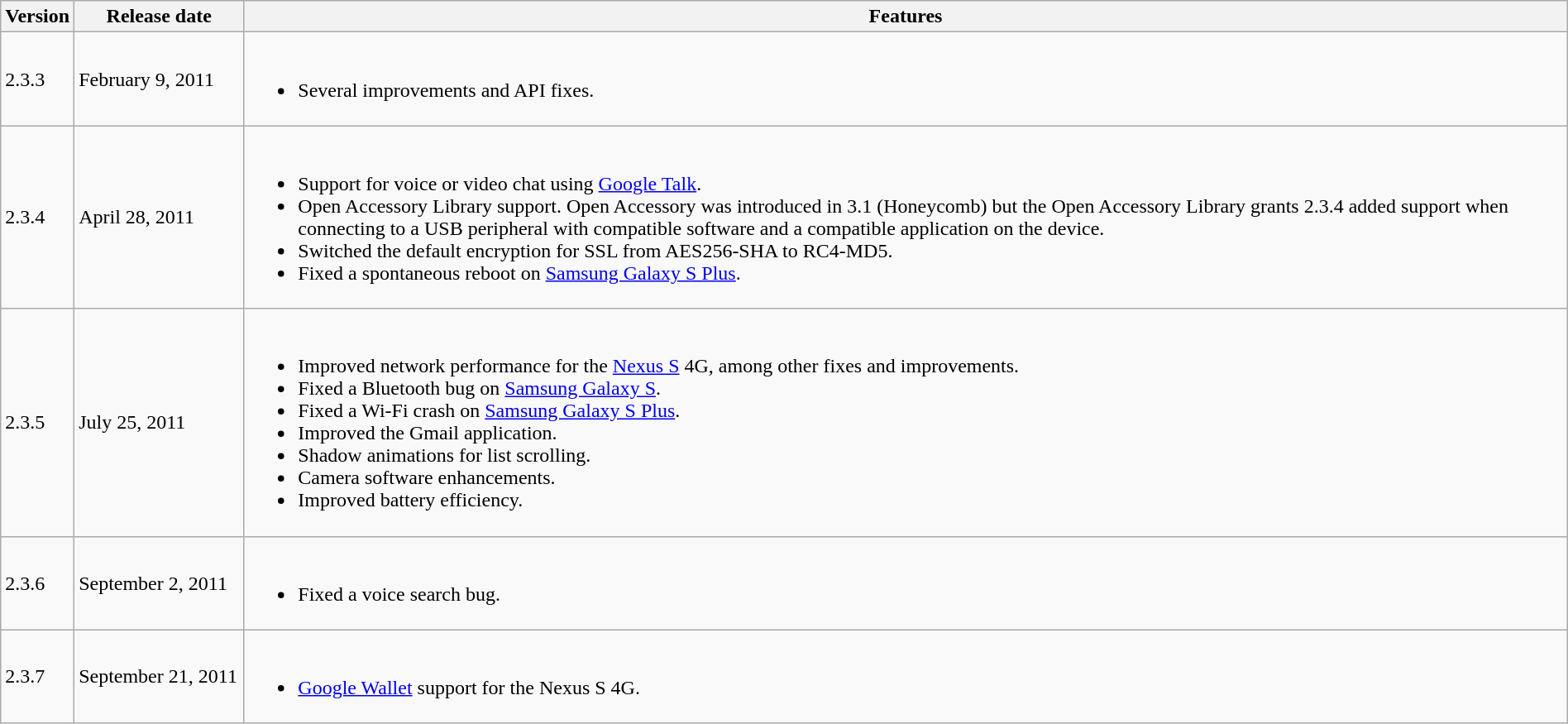<table class="wikitable" style="width:100%;">
<tr>
<th style="width:2%;">Version</th>
<th style="width:11%;">Release date</th>
<th style="width:87%;">Features</th>
</tr>
<tr>
<td>2.3.3</td>
<td>February 9, 2011</td>
<td><br><ul><li>Several improvements and API fixes.</li></ul></td>
</tr>
<tr>
<td>2.3.4</td>
<td>April 28, 2011</td>
<td><br><ul><li>Support for voice or video chat using <a href='#'>Google Talk</a>.</li><li>Open Accessory Library support. Open Accessory was introduced in 3.1 (Honeycomb) but the Open Accessory Library grants 2.3.4 added support when connecting to a USB peripheral with compatible software and a compatible application on the device.</li><li>Switched the default encryption for SSL from AES256-SHA to RC4-MD5.</li><li>Fixed a spontaneous reboot on <a href='#'>Samsung Galaxy S Plus</a>.</li></ul></td>
</tr>
<tr>
<td>2.3.5</td>
<td>July 25, 2011</td>
<td><br><ul><li>Improved network performance for the <a href='#'>Nexus S</a> 4G, among other fixes and improvements.</li><li>Fixed a Bluetooth bug on <a href='#'>Samsung Galaxy S</a>.</li><li>Fixed a Wi-Fi crash on <a href='#'>Samsung Galaxy S Plus</a>.</li><li>Improved the Gmail application.</li><li>Shadow animations for list scrolling.</li><li>Camera software enhancements.</li><li>Improved battery efficiency.</li></ul></td>
</tr>
<tr>
<td>2.3.6</td>
<td>September 2, 2011</td>
<td><br><ul><li>Fixed a voice search bug.</li></ul></td>
</tr>
<tr>
<td>2.3.7</td>
<td>September 21, 2011</td>
<td><br><ul><li><a href='#'>Google Wallet</a> support for the Nexus S 4G.</li></ul></td>
</tr>
</table>
